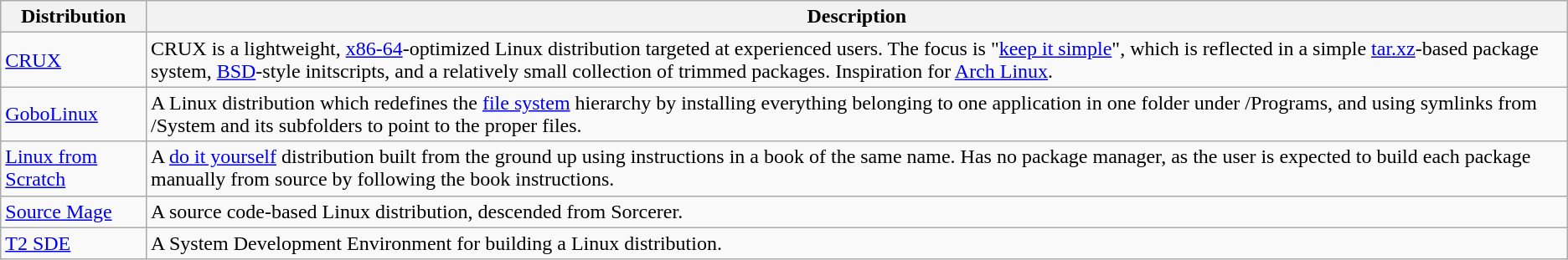<table class="wikitable">
<tr>
<th>Distribution</th>
<th>Description</th>
</tr>
<tr>
<td><a href='#'>CRUX</a></td>
<td>CRUX is a lightweight, <a href='#'>x86-64</a>-optimized Linux distribution targeted at experienced users. The focus is "<a href='#'>keep it simple</a>", which is reflected in a simple <a href='#'>tar.xz</a>-based package system, <a href='#'>BSD</a>-style initscripts, and a relatively small collection of trimmed packages. Inspiration for <a href='#'>Arch Linux</a>.</td>
</tr>
<tr>
<td><a href='#'>GoboLinux</a></td>
<td>A Linux distribution which redefines the <a href='#'>file system</a> hierarchy by installing everything belonging to one application in one folder under /Programs, and using symlinks from /System and its subfolders to point to the proper files.</td>
</tr>
<tr>
<td><a href='#'>Linux from Scratch</a></td>
<td>A <a href='#'>do it yourself</a> distribution built from the ground up using instructions in a book of the same name. Has no package manager, as the user is expected to build each package manually from source by following the book instructions.</td>
</tr>
<tr>
<td><a href='#'>Source Mage</a></td>
<td>A source code-based Linux distribution, descended from Sorcerer.</td>
</tr>
<tr>
<td><a href='#'>T2 SDE</a></td>
<td>A System Development Environment for building a Linux distribution.</td>
</tr>
</table>
